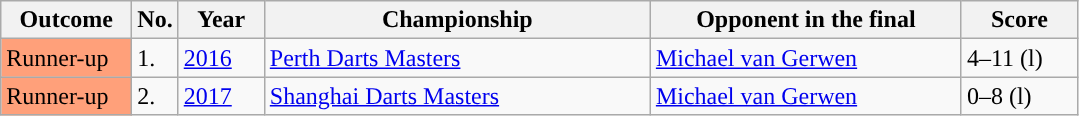<table class="sortable wikitable">
<tr>
<th style="width:80px;">Outcome</th>
<th style="width:20px;">No.</th>
<th style="width:50px;">Year</th>
<th style="width:250px;">Championship</th>
<th style="width:200px;">Opponent in the final</th>
<th style="width:70px;">Score</th>
</tr>
<tr style=>
<td style="background:#ffa07a">Runner-up</td>
<td>1.</td>
<td><a href='#'>2016</a></td>
<td><a href='#'>Perth Darts Masters</a></td>
<td> <a href='#'>Michael van Gerwen</a></td>
<td>4–11 (l)</td>
</tr>
<tr>
<td style="background:#ffa07a">Runner-up</td>
<td>2.</td>
<td><a href='#'>2017</a></td>
<td><a href='#'>Shanghai Darts Masters</a></td>
<td> <a href='#'>Michael van Gerwen</a></td>
<td>0–8 (l)</td>
</tr>
</table>
